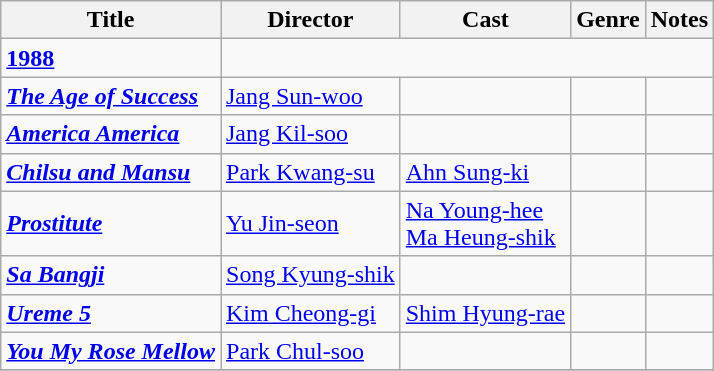<table class="wikitable">
<tr>
<th>Title</th>
<th>Director</th>
<th>Cast</th>
<th>Genre</th>
<th>Notes</th>
</tr>
<tr>
<td><strong><a href='#'>1988</a></strong></td>
</tr>
<tr>
<td><strong><em><a href='#'>The Age of Success</a></em></strong></td>
<td><a href='#'>Jang Sun-woo</a></td>
<td></td>
<td></td>
<td></td>
</tr>
<tr>
<td><strong><em><a href='#'>America America</a></em></strong></td>
<td><a href='#'>Jang Kil-soo</a></td>
<td></td>
<td></td>
<td></td>
</tr>
<tr>
<td><strong><em><a href='#'>Chilsu and Mansu</a></em></strong></td>
<td><a href='#'>Park Kwang-su</a></td>
<td><a href='#'>Ahn Sung-ki</a></td>
<td></td>
<td></td>
</tr>
<tr>
<td><strong><em><a href='#'>Prostitute</a></em></strong></td>
<td><a href='#'>Yu Jin-seon</a></td>
<td><a href='#'>Na Young-hee</a><br><a href='#'>Ma Heung-shik</a></td>
<td></td>
<td></td>
</tr>
<tr>
<td><strong><em><a href='#'>Sa Bangji</a></em></strong></td>
<td><a href='#'>Song Kyung-shik</a></td>
<td></td>
<td></td>
<td></td>
</tr>
<tr>
<td><strong><em><a href='#'>Ureme 5</a></em></strong></td>
<td><a href='#'>Kim Cheong-gi</a></td>
<td><a href='#'>Shim Hyung-rae</a></td>
<td></td>
<td></td>
</tr>
<tr>
<td><strong><em><a href='#'>You My Rose Mellow</a></em></strong></td>
<td><a href='#'>Park Chul-soo</a></td>
<td></td>
<td></td>
<td></td>
</tr>
<tr>
</tr>
</table>
